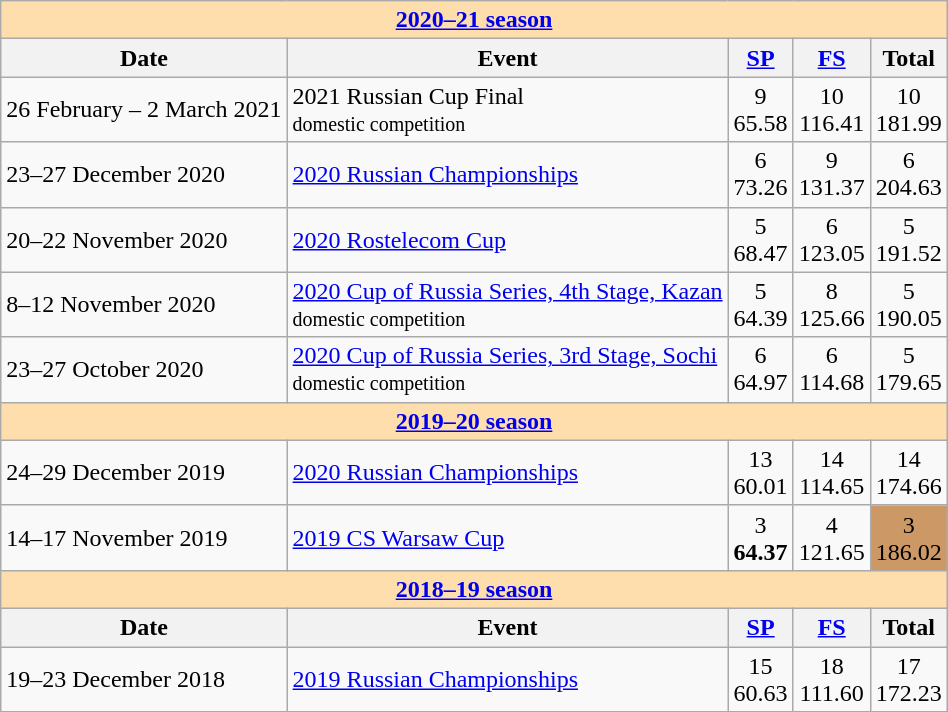<table class="wikitable">
<tr>
<th style="background-color: #ffdead; " colspan=5 align=center><strong><a href='#'>2020–21 season</a></strong></th>
</tr>
<tr>
<th>Date</th>
<th>Event</th>
<th><a href='#'>SP</a></th>
<th><a href='#'>FS</a></th>
<th>Total</th>
</tr>
<tr>
<td>26 February – 2 March 2021</td>
<td>2021 Russian Cup Final <br> <small>domestic competition</small></td>
<td align=center>9 <br> 65.58</td>
<td align=center>10 <br> 116.41</td>
<td align=center>10 <br> 181.99</td>
</tr>
<tr>
<td>23–27 December 2020</td>
<td><a href='#'>2020 Russian Championships</a></td>
<td align=center>6 <br> 73.26</td>
<td align=center>9 <br> 131.37</td>
<td align=center>6 <br> 204.63</td>
</tr>
<tr>
<td>20–22 November 2020</td>
<td><a href='#'>2020 Rostelecom Cup</a></td>
<td align=center>5 <br> 68.47</td>
<td align=center>6 <br> 123.05</td>
<td align=center>5 <br> 191.52</td>
</tr>
<tr>
<td>8–12 November 2020</td>
<td><a href='#'>2020 Cup of Russia Series, 4th Stage, Kazan</a> <br> <small>domestic competition</small></td>
<td align=center>5 <br> 64.39</td>
<td align=center>8 <br> 125.66</td>
<td align=center>5 <br> 190.05</td>
</tr>
<tr>
<td>23–27 October 2020</td>
<td><a href='#'>2020 Cup of Russia Series, 3rd Stage, Sochi</a> <br> <small>domestic competition</small></td>
<td align=center>6 <br> 64.97</td>
<td align=center>6 <br> 114.68</td>
<td align=center>5 <br> 179.65</td>
</tr>
<tr>
<th style="background-color: #ffdead; " colspan=5 align=center><strong><a href='#'>2019–20 season</a></strong></th>
</tr>
<tr>
<td>24–29 December 2019</td>
<td><a href='#'>2020 Russian Championships</a></td>
<td align=center>13 <br> 60.01</td>
<td align=center>14 <br> 114.65</td>
<td align=center>14 <br> 174.66</td>
</tr>
<tr>
<td>14–17 November 2019</td>
<td><a href='#'>2019 CS Warsaw Cup</a></td>
<td align=center>3 <br> <strong>64.37</strong></td>
<td align=center>4 <br> 121.65</td>
<td align=center bgcolor=cc9966>3 <br> 186.02</td>
</tr>
<tr>
<th style="background-color: #ffdead; " colspan=5 align=center><strong><a href='#'>2018–19 season</a></strong></th>
</tr>
<tr>
<th>Date</th>
<th>Event</th>
<th><a href='#'>SP</a></th>
<th><a href='#'>FS</a></th>
<th>Total</th>
</tr>
<tr>
<td>19–23 December 2018</td>
<td><a href='#'>2019 Russian Championships</a></td>
<td align=center>15 <br> 60.63</td>
<td align=center>18 <br> 111.60</td>
<td align=center>17 <br> 172.23</td>
</tr>
</table>
